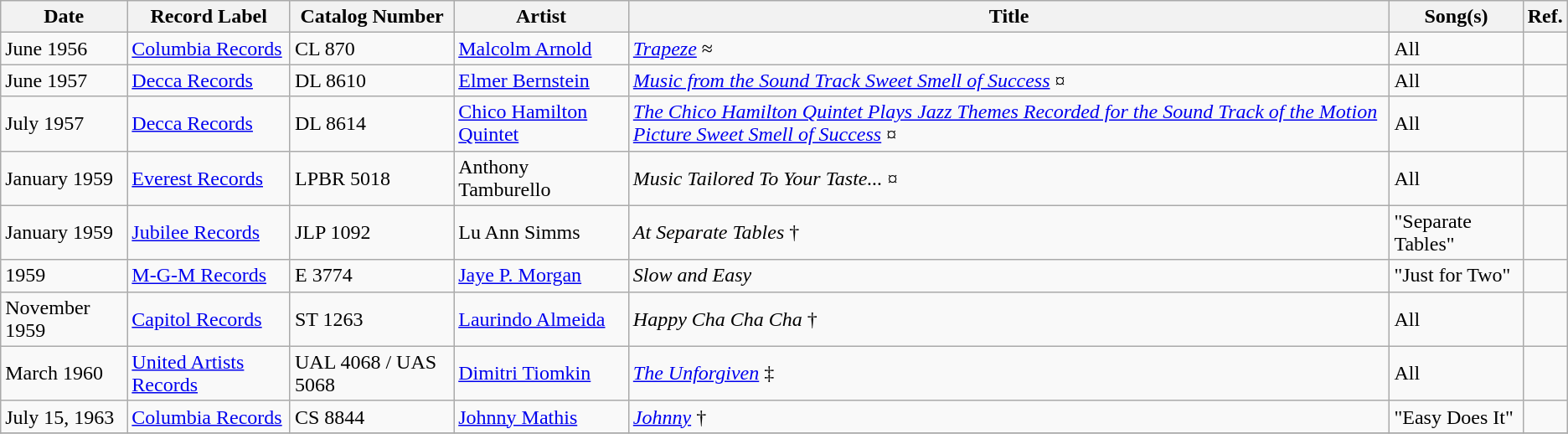<table class="wikitable sortable">
<tr>
<th>Date</th>
<th>Record Label</th>
<th>Catalog Number</th>
<th>Artist</th>
<th>Title</th>
<th>Song(s)</th>
<th>Ref.</th>
</tr>
<tr>
<td>June 1956</td>
<td><a href='#'>Columbia Records</a></td>
<td>CL 870</td>
<td><a href='#'>Malcolm Arnold</a></td>
<td><em><a href='#'>Trapeze</a></em> ≈</td>
<td>All</td>
<td></td>
</tr>
<tr>
<td>June 1957</td>
<td><a href='#'>Decca Records</a></td>
<td>DL 8610</td>
<td><a href='#'>Elmer Bernstein</a></td>
<td><em><a href='#'>Music from the Sound Track Sweet Smell of Success</a></em> ¤</td>
<td>All</td>
<td></td>
</tr>
<tr>
<td>July 1957</td>
<td><a href='#'>Decca Records</a></td>
<td>DL 8614</td>
<td><a href='#'>Chico Hamilton Quintet</a></td>
<td><em><a href='#'>The Chico Hamilton Quintet Plays Jazz Themes Recorded for the Sound Track of the Motion Picture Sweet Smell of Success</a></em> ¤</td>
<td>All</td>
<td></td>
</tr>
<tr>
<td>January 1959</td>
<td><a href='#'>Everest Records</a></td>
<td>LPBR 5018</td>
<td>Anthony Tamburello</td>
<td><em>Music Tailored To Your Taste... ¤</em></td>
<td>All</td>
<td></td>
</tr>
<tr>
<td>January 1959</td>
<td><a href='#'>Jubilee Records</a></td>
<td>JLP 1092</td>
<td>Lu Ann Simms</td>
<td><em>At Separate Tables</em> †</td>
<td>"Separate Tables"</td>
<td></td>
</tr>
<tr>
<td>1959</td>
<td><a href='#'>M-G-M Records</a></td>
<td>E 3774</td>
<td><a href='#'>Jaye P. Morgan</a></td>
<td><em>Slow and Easy</em></td>
<td>"Just for Two"</td>
<td></td>
</tr>
<tr>
<td>November 1959</td>
<td><a href='#'>Capitol Records</a></td>
<td>ST 1263</td>
<td><a href='#'>Laurindo Almeida</a></td>
<td><em>Happy Cha Cha Cha</em> †</td>
<td>All</td>
<td></td>
</tr>
<tr>
<td>March 1960</td>
<td><a href='#'>United Artists Records</a></td>
<td>UAL 4068 / UAS 5068</td>
<td><a href='#'>Dimitri Tiomkin</a></td>
<td><em><a href='#'>The Unforgiven</a></em> ‡</td>
<td>All</td>
<td></td>
</tr>
<tr>
<td>July 15, 1963</td>
<td><a href='#'>Columbia Records</a></td>
<td>CS 8844</td>
<td><a href='#'>Johnny Mathis</a></td>
<td><em><a href='#'>Johnny</a></em> †</td>
<td>"Easy Does It"</td>
<td></td>
</tr>
<tr>
</tr>
</table>
